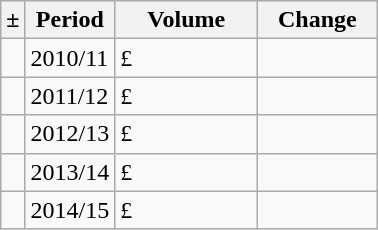<table class="wikitable floatright">
<tr>
<th>±</th>
<th>Period</th>
<th style="min-width: 5.5em;">Volume</th>
<th style="min-width: 4.5em;">Change</th>
</tr>
<tr>
<td></td>
<td>2010/11</td>
<td>£ </td>
<td></td>
</tr>
<tr>
<td></td>
<td>2011/12</td>
<td>£ </td>
<td></td>
</tr>
<tr>
<td></td>
<td>2012/13</td>
<td>£ </td>
<td></td>
</tr>
<tr>
<td></td>
<td>2013/14</td>
<td>£ </td>
<td></td>
</tr>
<tr>
<td></td>
<td>2014/15</td>
<td>£ </td>
<td></td>
</tr>
</table>
